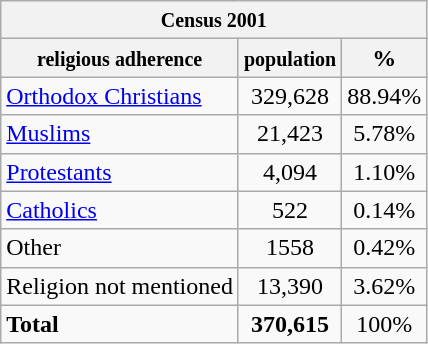<table class="wikitable">
<tr>
<th colspan=3><small>Census 2001</small></th>
</tr>
<tr>
<th><small>religious adherence</small></th>
<th><small>population</small></th>
<th>%</th>
</tr>
<tr>
<td><a href='#'>Orthodox Christians</a></td>
<td align="center">329,628</td>
<td align="center">88.94%</td>
</tr>
<tr>
<td><a href='#'>Muslims</a></td>
<td align="center">21,423</td>
<td align="center">5.78%</td>
</tr>
<tr>
<td><a href='#'>Protestants</a></td>
<td align="center">4,094</td>
<td align="center">1.10%</td>
</tr>
<tr>
<td><a href='#'>Catholics</a></td>
<td align="center">522</td>
<td align="center">0.14%</td>
</tr>
<tr>
<td>Other</td>
<td align="center">1558</td>
<td align="center">0.42%</td>
</tr>
<tr>
<td>Religion not mentioned</td>
<td align="center">13,390</td>
<td align="center">3.62%</td>
</tr>
<tr>
<td><strong>Total</strong></td>
<td align="center"><strong>370,615</strong></td>
<td align="center">100%</td>
</tr>
</table>
